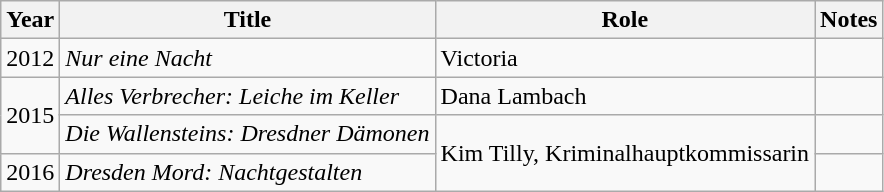<table class="wikitable sortable">
<tr>
<th>Year</th>
<th>Title</th>
<th>Role</th>
<th class="unsortable">Notes</th>
</tr>
<tr>
<td>2012</td>
<td><em>Nur eine Nacht</em></td>
<td>Victoria</td>
<td></td>
</tr>
<tr>
<td rowspan="2">2015</td>
<td><em>Alles Verbrecher: Leiche im Keller</em></td>
<td>Dana Lambach</td>
<td></td>
</tr>
<tr>
<td><em>Die Wallensteins: Dresdner Dämonen</em></td>
<td rowspan="2">Kim Tilly, Kriminalhauptkommissarin</td>
<td></td>
</tr>
<tr>
<td>2016</td>
<td><em>Dresden Mord: Nachtgestalten</em></td>
<td></td>
</tr>
</table>
